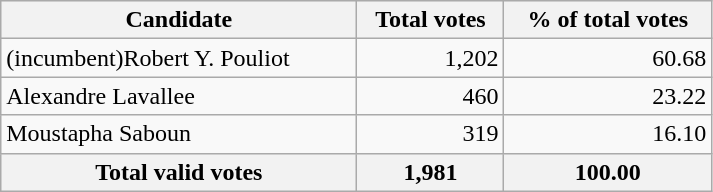<table style="width:475px;" class="wikitable">
<tr bgcolor="#EEEEEE">
<th align="left">Candidate</th>
<th align="right">Total votes</th>
<th align="right">% of total votes</th>
</tr>
<tr>
<td align="left">(incumbent)Robert Y. Pouliot</td>
<td align="right">1,202</td>
<td align="right">60.68</td>
</tr>
<tr>
<td align="left">Alexandre Lavallee</td>
<td align="right">460</td>
<td align="right">23.22</td>
</tr>
<tr>
<td align="left">Moustapha Saboun</td>
<td align="right">319</td>
<td align="right">16.10</td>
</tr>
<tr bgcolor="#EEEEEE">
<th align="left">Total valid votes</th>
<th align="right"><strong>1,981</strong></th>
<th align="right"><strong>100.00</strong></th>
</tr>
</table>
